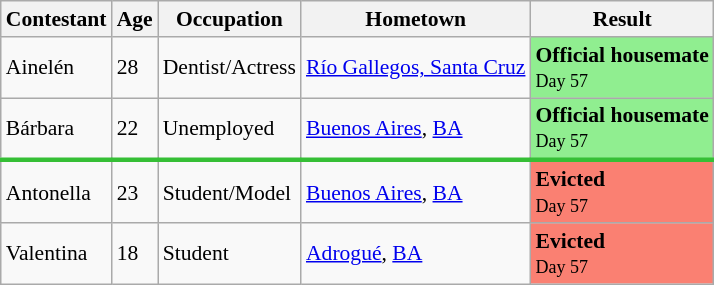<table class="wikitable"  style="font-size:90%;">
<tr>
<th>Contestant</th>
<th>Age</th>
<th>Occupation</th>
<th>Hometown</th>
<th>Result</th>
</tr>
<tr>
<td>Ainelén</td>
<td>28</td>
<td>Dentist/Actress</td>
<td><a href='#'>Río Gallegos, Santa Cruz</a></td>
<td style="background:#90EE90;"><strong>Official housemate</strong><br><small>Day 57</small></td>
</tr>
<tr style="border-bottom:3px solid #36BF36;">
<td>Bárbara</td>
<td>22</td>
<td>Unemployed</td>
<td><a href='#'>Buenos Aires</a>, <a href='#'>BA</a></td>
<td style="background:#90EE90;"><strong>Official housemate</strong><br><small>Day 57</small></td>
</tr>
<tr>
<td>Antonella</td>
<td>23</td>
<td>Student/Model</td>
<td><a href='#'>Buenos Aires</a>, <a href='#'>BA</a></td>
<td style="background:salmon;"><strong>Evicted</strong><br><small>Day 57</small></td>
</tr>
<tr>
<td>Valentina</td>
<td>18</td>
<td>Student</td>
<td><a href='#'>Adrogué</a>, <a href='#'>BA</a></td>
<td style="background:salmon;"><strong>Evicted</strong><br><small>Day 57</small></td>
</tr>
</table>
